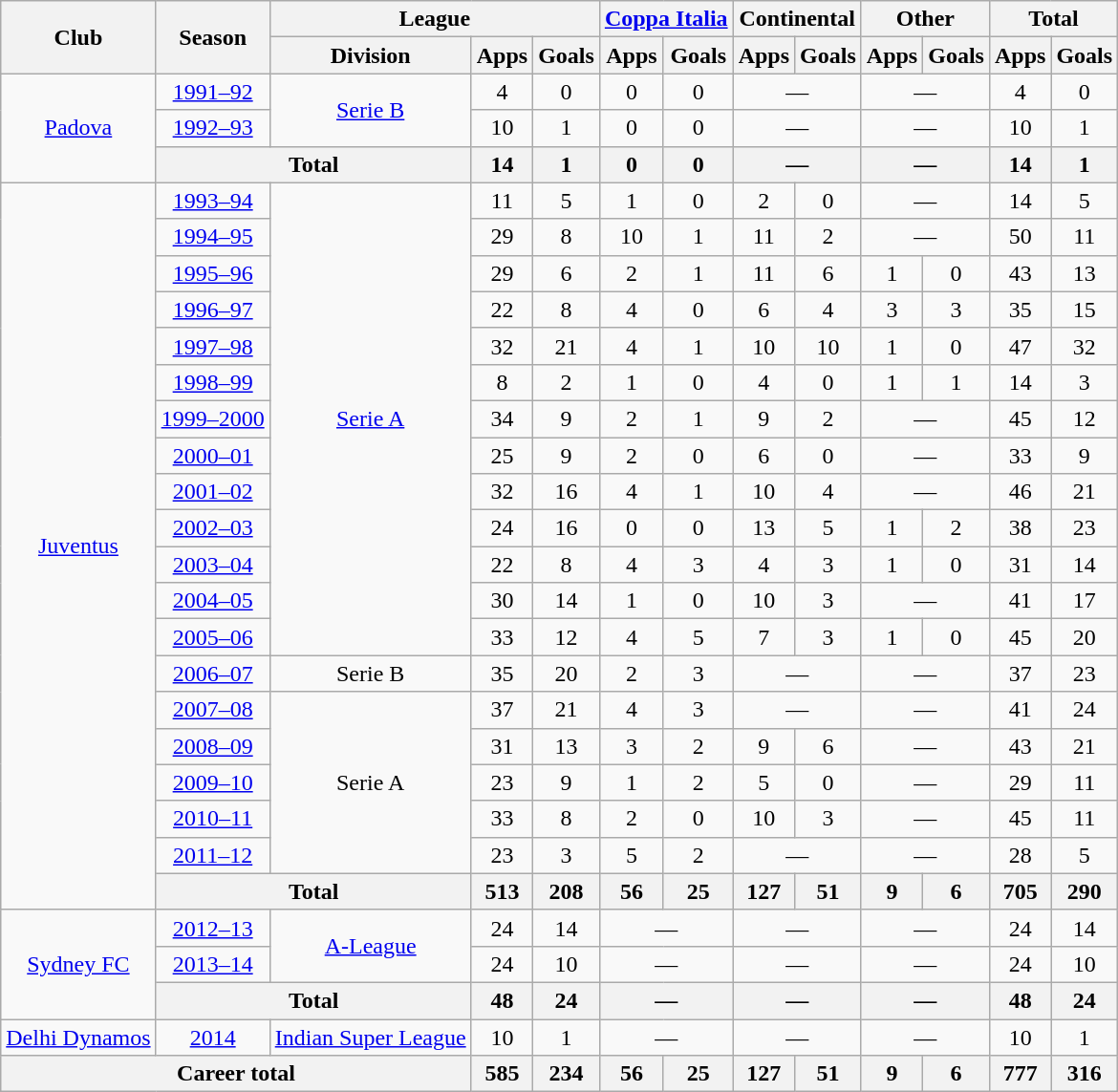<table class="wikitable" style="text-align:center">
<tr>
<th rowspan="2">Club</th>
<th rowspan="2">Season</th>
<th colspan="3">League</th>
<th colspan="2"><a href='#'>Coppa Italia</a></th>
<th colspan="2">Continental</th>
<th colspan="2">Other</th>
<th colspan="2">Total</th>
</tr>
<tr>
<th>Division</th>
<th>Apps</th>
<th>Goals</th>
<th>Apps</th>
<th>Goals</th>
<th>Apps</th>
<th>Goals</th>
<th>Apps</th>
<th>Goals</th>
<th>Apps</th>
<th>Goals</th>
</tr>
<tr>
<td rowspan="3"><a href='#'>Padova</a></td>
<td><a href='#'>1991–92</a></td>
<td rowspan="2"><a href='#'>Serie B</a></td>
<td>4</td>
<td>0</td>
<td>0</td>
<td>0</td>
<td colspan="2">—</td>
<td colspan="2">—</td>
<td>4</td>
<td>0</td>
</tr>
<tr>
<td><a href='#'>1992–93</a></td>
<td>10</td>
<td>1</td>
<td>0</td>
<td>0</td>
<td colspan="2">—</td>
<td colspan="2">—</td>
<td>10</td>
<td>1</td>
</tr>
<tr>
<th colspan="2">Total</th>
<th>14</th>
<th>1</th>
<th>0</th>
<th>0</th>
<th colspan="2">—</th>
<th colspan="2">—</th>
<th>14</th>
<th>1</th>
</tr>
<tr>
<td rowspan="20"><a href='#'>Juventus</a></td>
<td><a href='#'>1993–94</a></td>
<td rowspan="13"><a href='#'>Serie A</a></td>
<td>11</td>
<td>5</td>
<td>1</td>
<td>0</td>
<td>2</td>
<td>0</td>
<td colspan="2">—</td>
<td>14</td>
<td>5</td>
</tr>
<tr>
<td><a href='#'>1994–95</a></td>
<td>29</td>
<td>8</td>
<td>10</td>
<td>1</td>
<td>11</td>
<td>2</td>
<td colspan="2">—</td>
<td>50</td>
<td>11</td>
</tr>
<tr>
<td><a href='#'>1995–96</a></td>
<td>29</td>
<td>6</td>
<td>2</td>
<td>1</td>
<td>11</td>
<td>6</td>
<td>1</td>
<td>0</td>
<td>43</td>
<td>13</td>
</tr>
<tr>
<td><a href='#'>1996–97</a></td>
<td>22</td>
<td>8</td>
<td>4</td>
<td>0</td>
<td>6</td>
<td>4</td>
<td>3</td>
<td>3</td>
<td>35</td>
<td>15</td>
</tr>
<tr>
<td><a href='#'>1997–98</a></td>
<td>32</td>
<td>21</td>
<td>4</td>
<td>1</td>
<td>10</td>
<td>10</td>
<td>1</td>
<td>0</td>
<td>47</td>
<td>32</td>
</tr>
<tr>
<td><a href='#'>1998–99</a></td>
<td>8</td>
<td>2</td>
<td>1</td>
<td>0</td>
<td>4</td>
<td>0</td>
<td>1</td>
<td>1</td>
<td>14</td>
<td>3</td>
</tr>
<tr>
<td><a href='#'>1999–2000</a></td>
<td>34</td>
<td>9</td>
<td>2</td>
<td>1</td>
<td>9</td>
<td>2</td>
<td colspan="2">—</td>
<td>45</td>
<td>12</td>
</tr>
<tr>
<td><a href='#'>2000–01</a></td>
<td>25</td>
<td>9</td>
<td>2</td>
<td>0</td>
<td>6</td>
<td>0</td>
<td colspan="2">—</td>
<td>33</td>
<td>9</td>
</tr>
<tr>
<td><a href='#'>2001–02</a></td>
<td>32</td>
<td>16</td>
<td>4</td>
<td>1</td>
<td>10</td>
<td>4</td>
<td colspan="2">—</td>
<td>46</td>
<td>21</td>
</tr>
<tr>
<td><a href='#'>2002–03</a></td>
<td>24</td>
<td>16</td>
<td>0</td>
<td>0</td>
<td>13</td>
<td>5</td>
<td>1</td>
<td>2</td>
<td>38</td>
<td>23</td>
</tr>
<tr>
<td><a href='#'>2003–04</a></td>
<td>22</td>
<td>8</td>
<td>4</td>
<td>3</td>
<td>4</td>
<td>3</td>
<td>1</td>
<td>0</td>
<td>31</td>
<td>14</td>
</tr>
<tr>
<td><a href='#'>2004–05</a></td>
<td>30</td>
<td>14</td>
<td>1</td>
<td>0</td>
<td>10</td>
<td>3</td>
<td colspan="2">—</td>
<td>41</td>
<td>17</td>
</tr>
<tr>
<td><a href='#'>2005–06</a></td>
<td>33</td>
<td>12</td>
<td>4</td>
<td>5</td>
<td>7</td>
<td>3</td>
<td>1</td>
<td>0</td>
<td>45</td>
<td>20</td>
</tr>
<tr>
<td><a href='#'>2006–07</a></td>
<td>Serie B</td>
<td>35</td>
<td>20</td>
<td>2</td>
<td>3</td>
<td colspan="2">—</td>
<td colspan="2">—</td>
<td>37</td>
<td>23</td>
</tr>
<tr>
<td><a href='#'>2007–08</a></td>
<td rowspan="5">Serie A</td>
<td>37</td>
<td>21</td>
<td>4</td>
<td>3</td>
<td colspan="2">—</td>
<td colspan="2">—</td>
<td>41</td>
<td>24</td>
</tr>
<tr>
<td><a href='#'>2008–09</a></td>
<td>31</td>
<td>13</td>
<td>3</td>
<td>2</td>
<td>9</td>
<td>6</td>
<td colspan="2">—</td>
<td>43</td>
<td>21</td>
</tr>
<tr>
<td><a href='#'>2009–10</a></td>
<td>23</td>
<td>9</td>
<td>1</td>
<td>2</td>
<td>5</td>
<td>0</td>
<td colspan="2">—</td>
<td>29</td>
<td>11</td>
</tr>
<tr>
<td><a href='#'>2010–11</a></td>
<td>33</td>
<td>8</td>
<td>2</td>
<td>0</td>
<td>10</td>
<td>3</td>
<td colspan="2">—</td>
<td>45</td>
<td>11</td>
</tr>
<tr>
<td><a href='#'>2011–12</a></td>
<td>23</td>
<td>3</td>
<td>5</td>
<td>2</td>
<td colspan="2">—</td>
<td colspan="2">—</td>
<td>28</td>
<td>5</td>
</tr>
<tr>
<th colspan="2">Total</th>
<th>513</th>
<th>208</th>
<th>56</th>
<th>25</th>
<th>127</th>
<th>51</th>
<th>9</th>
<th>6</th>
<th>705</th>
<th>290</th>
</tr>
<tr>
<td rowspan="3"><a href='#'>Sydney FC</a></td>
<td><a href='#'>2012–13</a></td>
<td rowspan="2"><a href='#'>A-League</a></td>
<td>24</td>
<td>14</td>
<td colspan="2">—</td>
<td colspan="2">—</td>
<td colspan="2">—</td>
<td>24</td>
<td>14</td>
</tr>
<tr>
<td><a href='#'>2013–14</a></td>
<td>24</td>
<td>10</td>
<td colspan="2">—</td>
<td colspan="2">—</td>
<td colspan="2">—</td>
<td>24</td>
<td>10</td>
</tr>
<tr>
<th colspan="2">Total</th>
<th>48</th>
<th>24</th>
<th colspan="2">—</th>
<th colspan="2">—</th>
<th colspan="2">—</th>
<th>48</th>
<th>24</th>
</tr>
<tr>
<td><a href='#'>Delhi Dynamos</a></td>
<td><a href='#'>2014</a></td>
<td><a href='#'>Indian Super League</a></td>
<td>10</td>
<td>1</td>
<td colspan="2">—</td>
<td colspan="2">—</td>
<td colspan="2">—</td>
<td>10</td>
<td>1</td>
</tr>
<tr>
<th colspan="3">Career total</th>
<th>585</th>
<th>234</th>
<th>56</th>
<th>25</th>
<th>127</th>
<th>51</th>
<th>9</th>
<th>6</th>
<th>777</th>
<th>316</th>
</tr>
</table>
